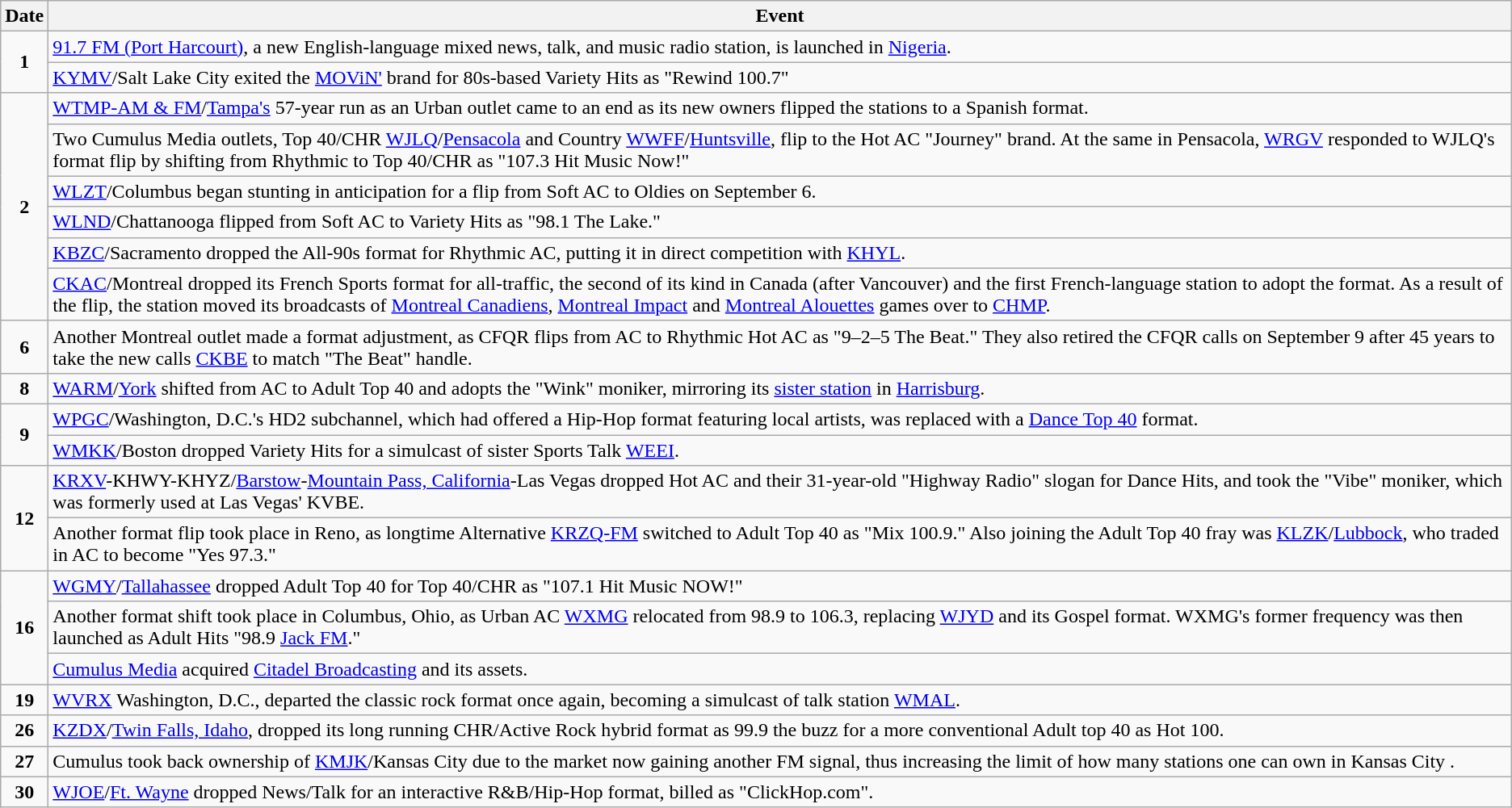<table class="wikitable">
<tr>
<th>Date</th>
<th>Event</th>
</tr>
<tr>
<td style="text-align:center;" rowspan="2"><strong>1</strong></td>
<td><a href='#'>91.7 FM (Port Harcourt)</a>, a new English-language mixed news, talk, and music radio station, is launched in <a href='#'>Nigeria</a>.</td>
</tr>
<tr>
<td><a href='#'>KYMV</a>/Salt Lake City exited the <a href='#'>MOViN'</a> brand for 80s-based Variety Hits as "Rewind 100.7"</td>
</tr>
<tr>
<td style="text-align:center;" rowspan="6"><strong>2</strong></td>
<td><a href='#'>WTMP-AM & FM</a>/<a href='#'>Tampa's</a> 57-year run as an Urban outlet came to an end as its new owners flipped the stations to a Spanish format.</td>
</tr>
<tr>
<td>Two Cumulus Media outlets, Top 40/CHR <a href='#'>WJLQ</a>/<a href='#'>Pensacola</a> and Country <a href='#'>WWFF</a>/<a href='#'>Huntsville</a>, flip to the Hot AC "Journey" brand. At the same in Pensacola, <a href='#'>WRGV</a> responded to WJLQ's format flip by shifting from Rhythmic to Top 40/CHR as "107.3 Hit Music Now!"</td>
</tr>
<tr>
<td><a href='#'>WLZT</a>/Columbus began stunting in anticipation for a flip from Soft AC to Oldies on September 6.</td>
</tr>
<tr>
<td><a href='#'>WLND</a>/Chattanooga flipped from Soft AC to Variety Hits as "98.1 The Lake."</td>
</tr>
<tr>
<td><a href='#'>KBZC</a>/Sacramento dropped the All-90s format for Rhythmic AC, putting it in direct competition with <a href='#'>KHYL</a>.</td>
</tr>
<tr>
<td><a href='#'>CKAC</a>/Montreal dropped its French Sports format for all-traffic, the second of its kind in Canada (after Vancouver) and the first French-language station to adopt the format. As a result of the flip, the station moved its broadcasts of <a href='#'>Montreal Canadiens</a>, <a href='#'>Montreal Impact</a> and <a href='#'>Montreal Alouettes</a> games over to <a href='#'>CHMP</a>.</td>
</tr>
<tr>
<td style="text-align:center;"><strong>6</strong></td>
<td>Another Montreal outlet made a format adjustment, as CFQR flips from AC to Rhythmic Hot AC as "9–2–5 The Beat." They also retired the CFQR calls on September 9 after 45 years to take the new calls <a href='#'>CKBE</a> to match "The Beat" handle.</td>
</tr>
<tr>
<td style="text-align:center;"><strong>8</strong></td>
<td><a href='#'>WARM</a>/<a href='#'>York</a> shifted from AC to Adult Top 40 and adopts the "Wink" moniker, mirroring its <a href='#'>sister station</a> in <a href='#'>Harrisburg</a>.</td>
</tr>
<tr>
<td style="text-align:center;" rowspan="2"><strong>9</strong></td>
<td><a href='#'>WPGC</a>/Washington, D.C.'s HD2 subchannel, which had offered a Hip-Hop format featuring local artists, was replaced with a <a href='#'>Dance Top 40</a> format.</td>
</tr>
<tr>
<td><a href='#'>WMKK</a>/Boston dropped Variety Hits for a simulcast of sister Sports Talk <a href='#'>WEEI</a>.</td>
</tr>
<tr>
<td style="text-align:center;" rowspan="2"><strong>12</strong></td>
<td><a href='#'>KRXV</a>-KHWY-KHYZ/<a href='#'>Barstow</a>-<a href='#'>Mountain Pass, California</a>-Las Vegas dropped Hot AC and their 31-year-old "Highway Radio" slogan for Dance Hits, and took the "Vibe" moniker, which was formerly used at Las Vegas' KVBE.</td>
</tr>
<tr>
<td>Another format flip took place in Reno, as longtime Alternative <a href='#'>KRZQ-FM</a> switched to Adult Top 40 as "Mix 100.9." Also joining the Adult Top 40 fray was <a href='#'>KLZK</a>/<a href='#'>Lubbock</a>, who traded in AC to become "Yes 97.3."</td>
</tr>
<tr>
<td style="text-align:center;" rowspan="3"><strong>16</strong></td>
<td><a href='#'>WGMY</a>/<a href='#'>Tallahassee</a> dropped Adult Top 40 for Top 40/CHR as "107.1 Hit Music NOW!"</td>
</tr>
<tr>
<td>Another format shift took place in Columbus, Ohio, as Urban AC <a href='#'>WXMG</a> relocated from 98.9 to 106.3, replacing <a href='#'>WJYD</a> and its Gospel format. WXMG's former frequency was then launched as Adult Hits "98.9 <a href='#'>Jack FM</a>."</td>
</tr>
<tr>
<td><a href='#'>Cumulus Media</a> acquired <a href='#'>Citadel Broadcasting</a> and its assets.</td>
</tr>
<tr>
<td style="text-align:center;"><strong>19</strong></td>
<td><a href='#'>WVRX</a> Washington, D.C., departed the classic rock format once again, becoming a simulcast of talk station <a href='#'>WMAL</a>.</td>
</tr>
<tr>
<td style="text-align:center;"><strong>26</strong></td>
<td><a href='#'>KZDX</a>/<a href='#'>Twin Falls, Idaho</a>, dropped its long running CHR/Active Rock hybrid format as 99.9 the buzz for a more conventional Adult top 40 as Hot 100.</td>
</tr>
<tr>
<td style="text-align:center;"><strong>27</strong></td>
<td>Cumulus took back ownership of <a href='#'>KMJK</a>/Kansas City due to the market now gaining another FM signal, thus increasing the limit of how many stations one can own in Kansas City .</td>
</tr>
<tr>
<td style="text-align:center;"><strong>30</strong></td>
<td><a href='#'>WJOE</a>/<a href='#'>Ft. Wayne</a> dropped News/Talk for an interactive R&B/Hip-Hop format, billed as "ClickHop.com".</td>
</tr>
</table>
